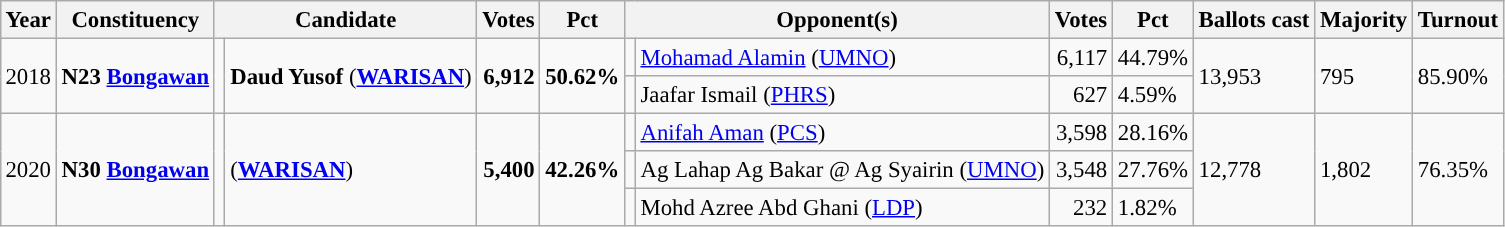<table class="wikitable" style="margin:0.5em ; font-size:95%">
<tr>
<th>Year</th>
<th>Constituency</th>
<th colspan=2>Candidate</th>
<th>Votes</th>
<th>Pct</th>
<th colspan=2>Opponent(s)</th>
<th>Votes</th>
<th>Pct</th>
<th>Ballots cast</th>
<th>Majority</th>
<th>Turnout</th>
</tr>
<tr>
<td rowspan=2>2018</td>
<td rowspan=2><strong>N23 <a href='#'>Bongawan</a></strong></td>
<td rowspan=2 ></td>
<td rowspan=2><strong>Daud Yusof</strong> (<a href='#'><strong>WARISAN</strong></a>)</td>
<td rowspan=2 align="right"><strong>6,912</strong></td>
<td rowspan=2><strong>50.62%</strong></td>
<td></td>
<td><a href='#'>Mohamad Alamin</a> (<a href='#'>UMNO</a>)</td>
<td align="right">6,117</td>
<td>44.79%</td>
<td rowspan=2>13,953</td>
<td rowspan=2>795</td>
<td rowspan=2>85.90%</td>
</tr>
<tr>
<td></td>
<td>Jaafar Ismail (<a href='#'>PHRS</a>)</td>
<td align="right">627</td>
<td>4.59%</td>
</tr>
<tr>
<td rowspan=3>2020</td>
<td rowspan=3><strong>N30 <a href='#'>Bongawan</a></strong></td>
<td rowspan=3 ></td>
<td rowspan=3> (<a href='#'><strong>WARISAN</strong></a>)</td>
<td rowspan=3 align="right"><strong>5,400</strong></td>
<td rowspan=3><strong>42.26%</strong></td>
<td></td>
<td><a href='#'>Anifah Aman</a> (<a href='#'>PCS</a>)</td>
<td align="right">3,598</td>
<td>28.16%</td>
<td rowspan=3>12,778</td>
<td rowspan=3>1,802</td>
<td rowspan=3>76.35%</td>
</tr>
<tr>
<td></td>
<td>Ag Lahap Ag Bakar @ Ag Syairin (<a href='#'>UMNO</a>)</td>
<td align="right">3,548</td>
<td>27.76%</td>
</tr>
<tr>
<td></td>
<td>Mohd Azree Abd Ghani (<a href='#'>LDP</a>)</td>
<td align="right">232</td>
<td>1.82%</td>
</tr>
</table>
